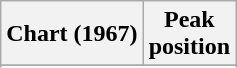<table class="wikitable sortable plainrowheaders" style="text-align:center">
<tr>
<th scope="col">Chart (1967)</th>
<th scope="col">Peak<br>position</th>
</tr>
<tr>
</tr>
<tr>
</tr>
</table>
